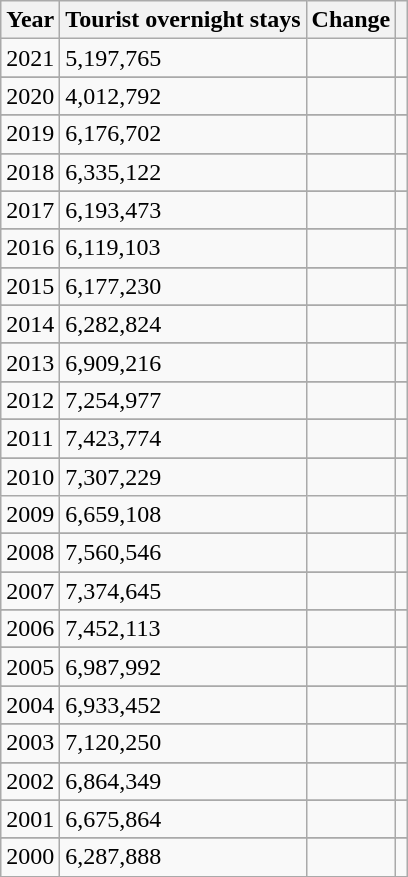<table class="wikitable sortable">
<tr>
<th>Year</th>
<th>Tourist overnight stays</th>
<th>Change</th>
<th></th>
</tr>
<tr>
<td>2021</td>
<td>5,197,765</td>
<td></td>
<td></td>
</tr>
<tr>
</tr>
<tr>
</tr>
<tr>
<td>2020</td>
<td>4,012,792</td>
<td></td>
<td></td>
</tr>
<tr>
</tr>
<tr>
<td>2019</td>
<td>6,176,702</td>
<td></td>
<td></td>
</tr>
<tr>
</tr>
<tr>
<td>2018</td>
<td>6,335,122</td>
<td></td>
<td></td>
</tr>
<tr>
</tr>
<tr>
<td>2017</td>
<td>6,193,473</td>
<td></td>
<td></td>
</tr>
<tr>
</tr>
<tr>
<td>2016</td>
<td>6,119,103</td>
<td></td>
<td></td>
</tr>
<tr>
</tr>
<tr>
<td>2015</td>
<td>6,177,230</td>
<td></td>
<td></td>
</tr>
<tr>
</tr>
<tr>
<td>2014</td>
<td>6,282,824</td>
<td></td>
<td></td>
</tr>
<tr>
</tr>
<tr>
<td>2013</td>
<td>6,909,216</td>
<td></td>
<td></td>
</tr>
<tr>
</tr>
<tr>
<td>2012</td>
<td>7,254,977</td>
<td></td>
<td></td>
</tr>
<tr>
</tr>
<tr>
<td>2011</td>
<td>7,423,774</td>
<td></td>
<td></td>
</tr>
<tr>
</tr>
<tr>
<td>2010</td>
<td>7,307,229</td>
<td></td>
<td></td>
</tr>
<tr>
<td>2009</td>
<td>6,659,108</td>
<td></td>
<td></td>
</tr>
<tr>
</tr>
<tr>
<td>2008</td>
<td>7,560,546</td>
<td></td>
<td></td>
</tr>
<tr>
</tr>
<tr>
<td>2007</td>
<td>7,374,645</td>
<td></td>
<td></td>
</tr>
<tr>
</tr>
<tr>
<td>2006</td>
<td>7,452,113</td>
<td></td>
<td></td>
</tr>
<tr>
</tr>
<tr>
<td>2005</td>
<td>6,987,992</td>
<td></td>
<td></td>
</tr>
<tr>
</tr>
<tr>
<td>2004</td>
<td>6,933,452</td>
<td></td>
<td></td>
</tr>
<tr>
</tr>
<tr>
<td>2003</td>
<td>7,120,250</td>
<td></td>
<td></td>
</tr>
<tr>
</tr>
<tr>
<td>2002</td>
<td>6,864,349</td>
<td></td>
<td></td>
</tr>
<tr>
</tr>
<tr>
<td>2001</td>
<td>6,675,864</td>
<td></td>
<td></td>
</tr>
<tr>
</tr>
<tr>
<td>2000</td>
<td>6,287,888</td>
<td></td>
<td></td>
</tr>
<tr>
</tr>
</table>
